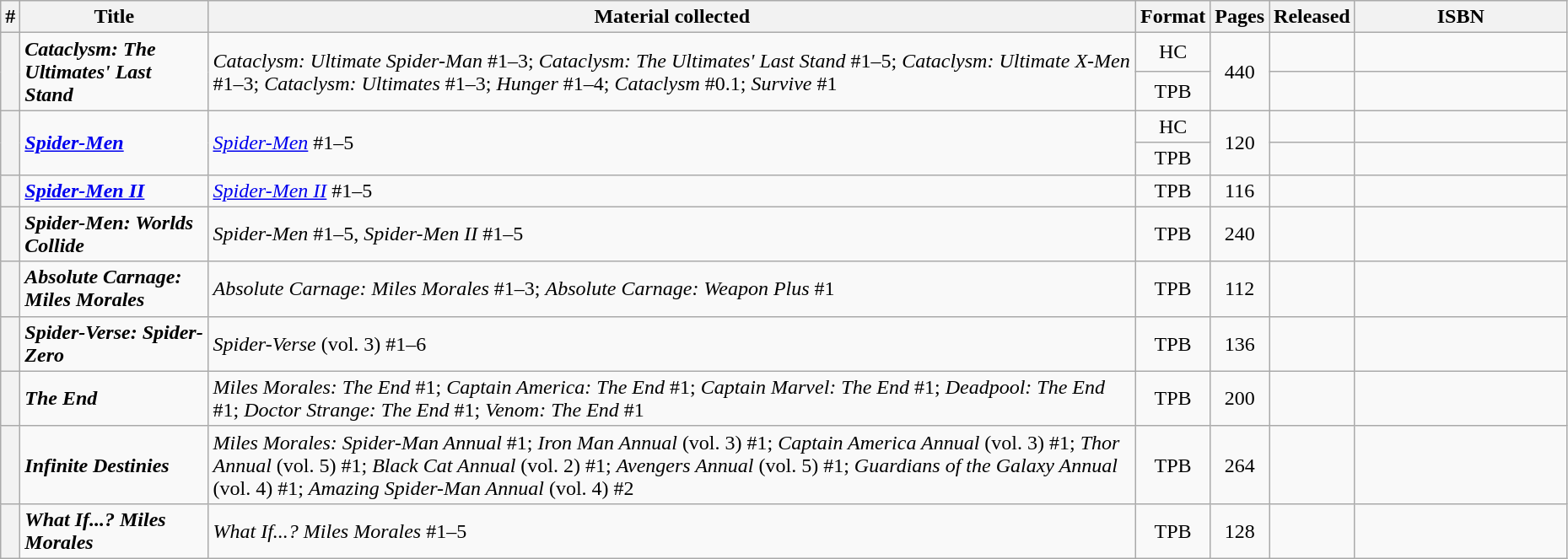<table class="wikitable sortable" width=98%>
<tr>
<th width=4px>#</th>
<th>Title</th>
<th>Material collected</th>
<th class="unsortable">Format</th>
<th>Pages</th>
<th>Released</th>
<th class="unsortable" style="width: 10em;">ISBN</th>
</tr>
<tr>
<th style="background-color: light grey;" rowspan=2></th>
<td rowspan="2"><strong><em>Cataclysm: The Ultimates' Last Stand</em></strong></td>
<td rowspan="2"><em>Cataclysm: Ultimate Spider-Man</em> #1–3; <em>Cataclysm: The Ultimates' Last Stand</em> #1–5; <em>Cataclysm: Ultimate X-Men</em> #1–3; <em>Cataclysm: Ultimates</em> #1–3; <em>Hunger</em> #1–4; <em>Cataclysm</em> #0.1; <em>Survive</em> #1</td>
<td style="text-align: center;">HC</td>
<td rowspan=2 style="text-align: center;">440</td>
<td></td>
<td></td>
</tr>
<tr>
<td style="text-align: center;">TPB</td>
<td></td>
<td></td>
</tr>
<tr>
<th style="background-color: light grey;" rowspan=2></th>
<td rowspan="2"><strong><em><a href='#'>Spider-Men</a></em></strong></td>
<td rowspan="2"><em><a href='#'>Spider-Men</a></em> #1–5</td>
<td style="text-align: center;">HC</td>
<td rowspan="2" style="text-align: center;">120</td>
<td></td>
<td></td>
</tr>
<tr>
<td style="text-align: center;">TPB</td>
<td></td>
<td></td>
</tr>
<tr>
<th style="background-color: light grey;"></th>
<td><strong><em><a href='#'>Spider-Men II</a></em></strong></td>
<td><em><a href='#'>Spider-Men II</a></em> #1–5</td>
<td style="text-align: center;">TPB</td>
<td style="text-align: center;">116</td>
<td></td>
<td></td>
</tr>
<tr>
<th style="background-color: light grey;"></th>
<td><strong><em>Spider-Men: Worlds Collide</em></strong></td>
<td><em>Spider-Men</em> #1–5, <em>Spider-Men II</em> #1–5</td>
<td style="text-align: center;">TPB</td>
<td style="text-align: center;">240</td>
<td></td>
<td></td>
</tr>
<tr>
<th style="background-color: light grey;"></th>
<td><strong><em>Absolute Carnage: Miles Morales</em></strong></td>
<td><em>Absolute Carnage: Miles Morales</em> #1–3; <em>Absolute Carnage: Weapon Plus</em> #1</td>
<td style="text-align: center;">TPB</td>
<td style="text-align: center;">112</td>
<td></td>
<td></td>
</tr>
<tr>
<th style="background-color: light grey;"></th>
<td><strong><em>Spider-Verse: Spider-Zero</em></strong></td>
<td><em>Spider-Verse</em> (vol. 3) #1–6</td>
<td style="text-align: center;">TPB</td>
<td style="text-align: center;">136</td>
<td></td>
<td></td>
</tr>
<tr>
<th style="background-color: light grey;"></th>
<td><strong><em>The End</em></strong></td>
<td><em>Miles Morales: The End</em> #1; <em>Captain America: The End</em> #1; <em>Captain Marvel: The End</em> #1; <em>Deadpool: The End</em> #1; <em>Doctor Strange: The End</em> #1; <em>Venom: The End</em> #1</td>
<td style="text-align: center;">TPB</td>
<td style="text-align: center;">200</td>
<td></td>
<td></td>
</tr>
<tr>
<th style="background-color: light grey;"></th>
<td><strong><em>Infinite Destinies</em></strong></td>
<td><em>Miles Morales: Spider-Man Annual</em> #1; <em>Iron Man Annual</em> (vol. 3) #1; <em>Captain America Annual</em> (vol. 3) #1; <em>Thor Annual</em> (vol. 5) #1; <em>Black Cat Annual</em> (vol. 2) #1; <em>Avengers Annual</em> (vol. 5) #1; <em>Guardians of the Galaxy Annual</em> (vol. 4) #1; <em>Amazing Spider-Man Annual</em> (vol. 4) #2</td>
<td style="text-align: center;">TPB</td>
<td style="text-align: center;">264</td>
<td></td>
<td></td>
</tr>
<tr>
<th style="background-color: light grey;"></th>
<td><strong><em>What If...? Miles Morales</em></strong></td>
<td><em>What If...? Miles Morales</em> #1–5</td>
<td style="text-align: center;">TPB</td>
<td style="text-align: center;">128</td>
<td></td>
<td></td>
</tr>
</table>
